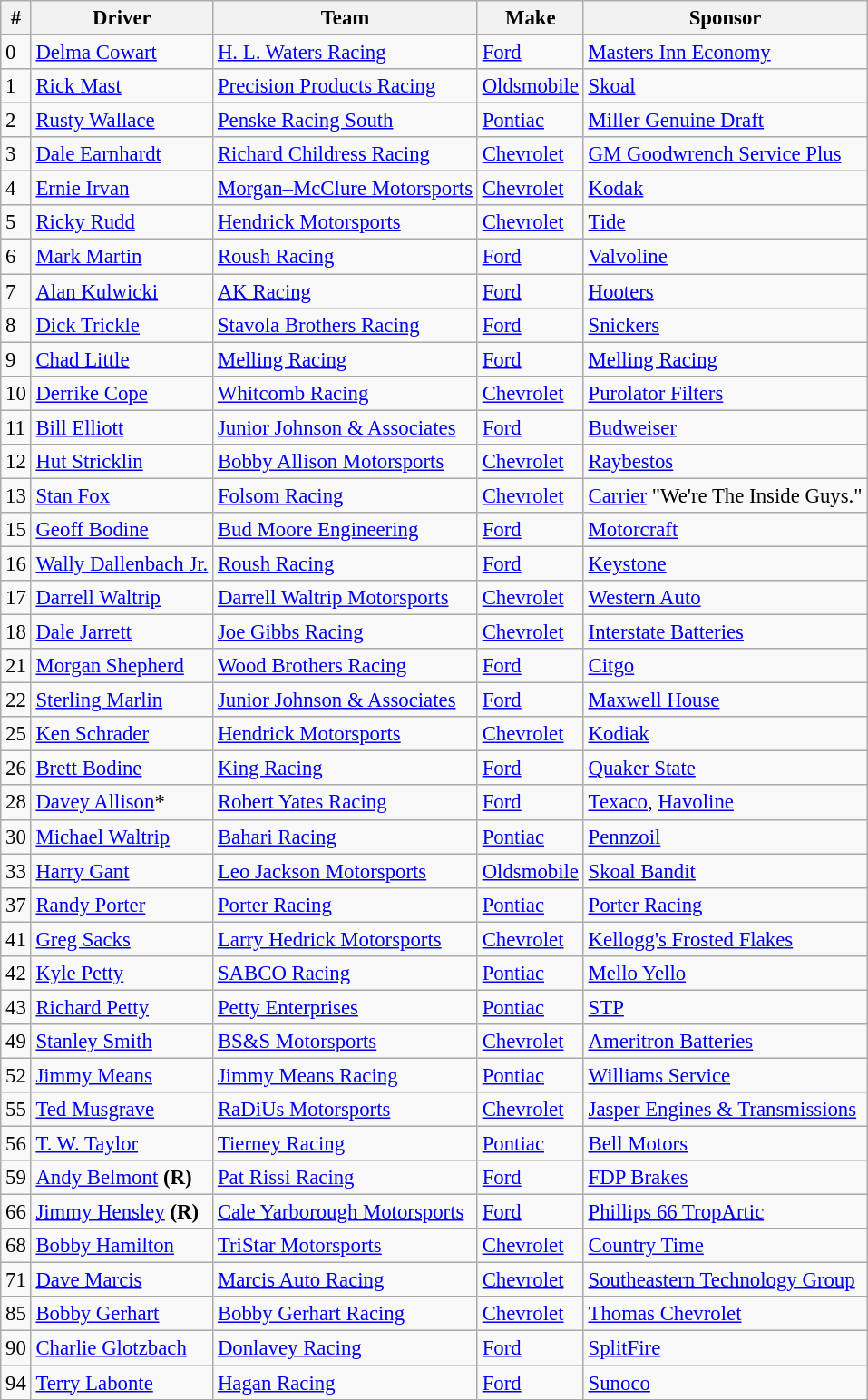<table class="wikitable" style="font-size:95%">
<tr>
<th>#</th>
<th>Driver</th>
<th>Team</th>
<th>Make</th>
<th>Sponsor</th>
</tr>
<tr>
<td>0</td>
<td><a href='#'>Delma Cowart</a></td>
<td><a href='#'>H. L. Waters Racing</a></td>
<td><a href='#'>Ford</a></td>
<td><a href='#'>Masters Inn Economy</a></td>
</tr>
<tr>
<td>1</td>
<td><a href='#'>Rick Mast</a></td>
<td><a href='#'>Precision Products Racing</a></td>
<td><a href='#'>Oldsmobile</a></td>
<td><a href='#'>Skoal</a></td>
</tr>
<tr>
<td>2</td>
<td><a href='#'>Rusty Wallace</a></td>
<td><a href='#'>Penske Racing South</a></td>
<td><a href='#'>Pontiac</a></td>
<td><a href='#'>Miller Genuine Draft</a></td>
</tr>
<tr>
<td>3</td>
<td><a href='#'>Dale Earnhardt</a></td>
<td><a href='#'>Richard Childress Racing</a></td>
<td><a href='#'>Chevrolet</a></td>
<td><a href='#'>GM Goodwrench Service Plus</a></td>
</tr>
<tr>
<td>4</td>
<td><a href='#'>Ernie Irvan</a></td>
<td><a href='#'>Morgan–McClure Motorsports</a></td>
<td><a href='#'>Chevrolet</a></td>
<td><a href='#'>Kodak</a></td>
</tr>
<tr>
<td>5</td>
<td><a href='#'>Ricky Rudd</a></td>
<td><a href='#'>Hendrick Motorsports</a></td>
<td><a href='#'>Chevrolet</a></td>
<td><a href='#'>Tide</a></td>
</tr>
<tr>
<td>6</td>
<td><a href='#'>Mark Martin</a></td>
<td><a href='#'>Roush Racing</a></td>
<td><a href='#'>Ford</a></td>
<td><a href='#'>Valvoline</a></td>
</tr>
<tr>
<td>7</td>
<td><a href='#'>Alan Kulwicki</a></td>
<td><a href='#'>AK Racing</a></td>
<td><a href='#'>Ford</a></td>
<td><a href='#'>Hooters</a></td>
</tr>
<tr>
<td>8</td>
<td><a href='#'>Dick Trickle</a></td>
<td><a href='#'>Stavola Brothers Racing</a></td>
<td><a href='#'>Ford</a></td>
<td><a href='#'>Snickers</a></td>
</tr>
<tr>
<td>9</td>
<td><a href='#'>Chad Little</a></td>
<td><a href='#'>Melling Racing</a></td>
<td><a href='#'>Ford</a></td>
<td><a href='#'>Melling Racing</a></td>
</tr>
<tr>
<td>10</td>
<td><a href='#'>Derrike Cope</a></td>
<td><a href='#'>Whitcomb Racing</a></td>
<td><a href='#'>Chevrolet</a></td>
<td><a href='#'>Purolator Filters</a></td>
</tr>
<tr>
<td>11</td>
<td><a href='#'>Bill Elliott</a></td>
<td><a href='#'>Junior Johnson & Associates</a></td>
<td><a href='#'>Ford</a></td>
<td><a href='#'>Budweiser</a></td>
</tr>
<tr>
<td>12</td>
<td><a href='#'>Hut Stricklin</a></td>
<td><a href='#'>Bobby Allison Motorsports</a></td>
<td><a href='#'>Chevrolet</a></td>
<td><a href='#'>Raybestos</a></td>
</tr>
<tr>
<td>13</td>
<td><a href='#'>Stan Fox</a></td>
<td><a href='#'>Folsom Racing</a></td>
<td><a href='#'>Chevrolet</a></td>
<td><a href='#'>Carrier</a> "We're The Inside Guys."</td>
</tr>
<tr>
<td>15</td>
<td><a href='#'>Geoff Bodine</a></td>
<td><a href='#'>Bud Moore Engineering</a></td>
<td><a href='#'>Ford</a></td>
<td><a href='#'>Motorcraft</a></td>
</tr>
<tr>
<td>16</td>
<td><a href='#'>Wally Dallenbach Jr.</a></td>
<td><a href='#'>Roush Racing</a></td>
<td><a href='#'>Ford</a></td>
<td><a href='#'>Keystone</a></td>
</tr>
<tr>
<td>17</td>
<td><a href='#'>Darrell Waltrip</a></td>
<td><a href='#'>Darrell Waltrip Motorsports</a></td>
<td><a href='#'>Chevrolet</a></td>
<td><a href='#'>Western Auto</a></td>
</tr>
<tr>
<td>18</td>
<td><a href='#'>Dale Jarrett</a></td>
<td><a href='#'>Joe Gibbs Racing</a></td>
<td><a href='#'>Chevrolet</a></td>
<td><a href='#'>Interstate Batteries</a></td>
</tr>
<tr>
<td>21</td>
<td><a href='#'>Morgan Shepherd</a></td>
<td><a href='#'>Wood Brothers Racing</a></td>
<td><a href='#'>Ford</a></td>
<td><a href='#'>Citgo</a></td>
</tr>
<tr>
<td>22</td>
<td><a href='#'>Sterling Marlin</a></td>
<td><a href='#'>Junior Johnson & Associates</a></td>
<td><a href='#'>Ford</a></td>
<td><a href='#'>Maxwell House</a></td>
</tr>
<tr>
<td>25</td>
<td><a href='#'>Ken Schrader</a></td>
<td><a href='#'>Hendrick Motorsports</a></td>
<td><a href='#'>Chevrolet</a></td>
<td><a href='#'>Kodiak</a></td>
</tr>
<tr>
<td>26</td>
<td><a href='#'>Brett Bodine</a></td>
<td><a href='#'>King Racing</a></td>
<td><a href='#'>Ford</a></td>
<td><a href='#'>Quaker State</a></td>
</tr>
<tr>
<td>28</td>
<td><a href='#'>Davey Allison</a>*</td>
<td><a href='#'>Robert Yates Racing</a></td>
<td><a href='#'>Ford</a></td>
<td><a href='#'>Texaco</a>, <a href='#'>Havoline</a></td>
</tr>
<tr>
<td>30</td>
<td><a href='#'>Michael Waltrip</a></td>
<td><a href='#'>Bahari Racing</a></td>
<td><a href='#'>Pontiac</a></td>
<td><a href='#'>Pennzoil</a></td>
</tr>
<tr>
<td>33</td>
<td><a href='#'>Harry Gant</a></td>
<td><a href='#'>Leo Jackson Motorsports</a></td>
<td><a href='#'>Oldsmobile</a></td>
<td><a href='#'>Skoal Bandit</a></td>
</tr>
<tr>
<td>37</td>
<td><a href='#'>Randy Porter</a></td>
<td><a href='#'>Porter Racing</a></td>
<td><a href='#'>Pontiac</a></td>
<td><a href='#'>Porter Racing</a></td>
</tr>
<tr>
<td>41</td>
<td><a href='#'>Greg Sacks</a></td>
<td><a href='#'>Larry Hedrick Motorsports</a></td>
<td><a href='#'>Chevrolet</a></td>
<td><a href='#'>Kellogg's Frosted Flakes</a></td>
</tr>
<tr>
<td>42</td>
<td><a href='#'>Kyle Petty</a></td>
<td><a href='#'>SABCO Racing</a></td>
<td><a href='#'>Pontiac</a></td>
<td><a href='#'>Mello Yello</a></td>
</tr>
<tr>
<td>43</td>
<td><a href='#'>Richard Petty</a></td>
<td><a href='#'>Petty Enterprises</a></td>
<td><a href='#'>Pontiac</a></td>
<td><a href='#'>STP</a></td>
</tr>
<tr>
<td>49</td>
<td><a href='#'>Stanley Smith</a></td>
<td><a href='#'>BS&S Motorsports</a></td>
<td><a href='#'>Chevrolet</a></td>
<td><a href='#'>Ameritron Batteries</a></td>
</tr>
<tr>
<td>52</td>
<td><a href='#'>Jimmy Means</a></td>
<td><a href='#'>Jimmy Means Racing</a></td>
<td><a href='#'>Pontiac</a></td>
<td><a href='#'>Williams Service</a></td>
</tr>
<tr>
<td>55</td>
<td><a href='#'>Ted Musgrave</a></td>
<td><a href='#'>RaDiUs Motorsports</a></td>
<td><a href='#'>Chevrolet</a></td>
<td><a href='#'>Jasper Engines & Transmissions</a></td>
</tr>
<tr>
<td>56</td>
<td><a href='#'>T. W. Taylor</a></td>
<td><a href='#'>Tierney Racing</a></td>
<td><a href='#'>Pontiac</a></td>
<td><a href='#'>Bell Motors</a></td>
</tr>
<tr>
<td>59</td>
<td><a href='#'>Andy Belmont</a> <strong>(R)</strong></td>
<td><a href='#'>Pat Rissi Racing</a></td>
<td><a href='#'>Ford</a></td>
<td><a href='#'>FDP Brakes</a></td>
</tr>
<tr>
<td>66</td>
<td><a href='#'>Jimmy Hensley</a> <strong>(R)</strong></td>
<td><a href='#'>Cale Yarborough Motorsports</a></td>
<td><a href='#'>Ford</a></td>
<td><a href='#'>Phillips 66 TropArtic</a></td>
</tr>
<tr>
<td>68</td>
<td><a href='#'>Bobby Hamilton</a></td>
<td><a href='#'>TriStar Motorsports</a></td>
<td><a href='#'>Chevrolet</a></td>
<td><a href='#'>Country Time</a></td>
</tr>
<tr>
<td>71</td>
<td><a href='#'>Dave Marcis</a></td>
<td><a href='#'>Marcis Auto Racing</a></td>
<td><a href='#'>Chevrolet</a></td>
<td><a href='#'>Southeastern Technology Group</a></td>
</tr>
<tr>
<td>85</td>
<td><a href='#'>Bobby Gerhart</a></td>
<td><a href='#'>Bobby Gerhart Racing</a></td>
<td><a href='#'>Chevrolet</a></td>
<td><a href='#'>Thomas Chevrolet</a></td>
</tr>
<tr>
<td>90</td>
<td><a href='#'>Charlie Glotzbach</a></td>
<td><a href='#'>Donlavey Racing</a></td>
<td><a href='#'>Ford</a></td>
<td><a href='#'>SplitFire</a></td>
</tr>
<tr>
<td>94</td>
<td><a href='#'>Terry Labonte</a></td>
<td><a href='#'>Hagan Racing</a></td>
<td><a href='#'>Ford</a></td>
<td><a href='#'>Sunoco</a></td>
</tr>
</table>
